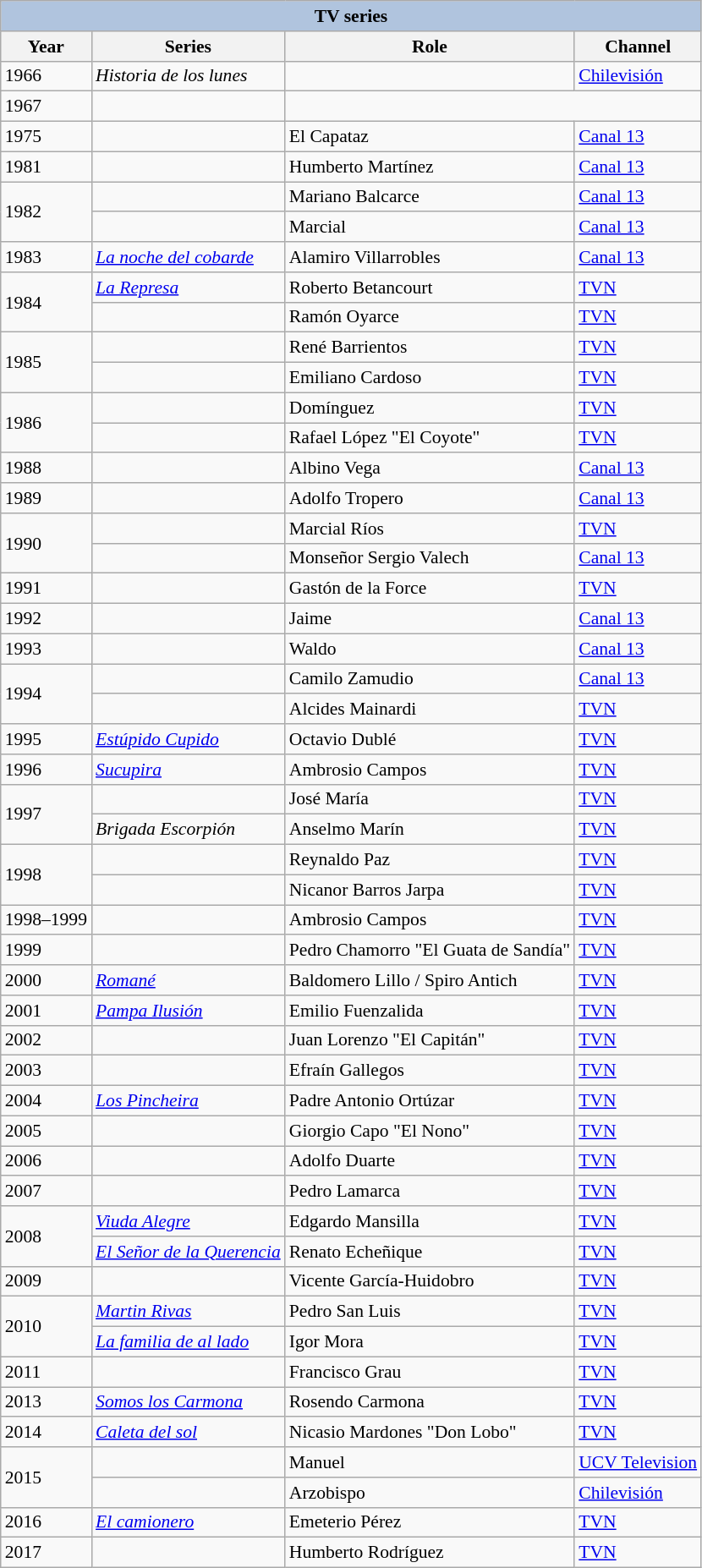<table class="wikitable" style="font-size: 90%;">
<tr>
<th colspan="4" style="background: LightSteelBlue;">TV series</th>
</tr>
<tr>
<th>Year</th>
<th>Series</th>
<th>Role</th>
<th>Channel</th>
</tr>
<tr>
<td>1966</td>
<td><em>Historia de los lunes</em></td>
<td></td>
<td><a href='#'>Chilevisión</a></td>
</tr>
<tr>
<td>1967</td>
<td><em></em></td>
</tr>
<tr>
<td>1975</td>
<td><em></em></td>
<td>El Capataz</td>
<td><a href='#'>Canal 13</a></td>
</tr>
<tr>
<td>1981</td>
<td><em></em></td>
<td>Humberto Martínez</td>
<td><a href='#'>Canal 13</a></td>
</tr>
<tr>
<td rowspan="2">1982</td>
<td><em></em></td>
<td>Mariano Balcarce</td>
<td><a href='#'>Canal 13</a></td>
</tr>
<tr>
<td><em></em></td>
<td>Marcial</td>
<td><a href='#'>Canal 13</a></td>
</tr>
<tr>
<td>1983</td>
<td><em><a href='#'>La noche del cobarde</a></em></td>
<td>Alamiro Villarrobles</td>
<td><a href='#'>Canal 13</a></td>
</tr>
<tr>
<td rowspan="2">1984</td>
<td><em><a href='#'>La Represa</a></em></td>
<td>Roberto Betancourt</td>
<td><a href='#'>TVN</a></td>
</tr>
<tr>
<td><em></em></td>
<td>Ramón Oyarce</td>
<td><a href='#'>TVN</a></td>
</tr>
<tr>
<td rowspan="2">1985</td>
<td><em></em></td>
<td>René Barrientos</td>
<td><a href='#'>TVN</a></td>
</tr>
<tr>
<td><em></em></td>
<td>Emiliano Cardoso</td>
<td><a href='#'>TVN</a></td>
</tr>
<tr>
<td rowspan="2">1986</td>
<td><em></em></td>
<td>Domínguez</td>
<td><a href='#'>TVN</a></td>
</tr>
<tr>
<td><em></em></td>
<td>Rafael López "El Coyote"</td>
<td><a href='#'>TVN</a></td>
</tr>
<tr>
<td>1988</td>
<td><em></em></td>
<td>Albino Vega</td>
<td><a href='#'>Canal 13</a></td>
</tr>
<tr>
<td>1989</td>
<td><em></em></td>
<td>Adolfo Tropero</td>
<td><a href='#'>Canal 13</a></td>
</tr>
<tr>
<td rowspan="2">1990</td>
<td><em></em></td>
<td>Marcial Ríos</td>
<td><a href='#'>TVN</a></td>
</tr>
<tr>
<td><em></em></td>
<td>Monseñor Sergio Valech</td>
<td><a href='#'>Canal 13</a></td>
</tr>
<tr>
<td>1991</td>
<td><em></em></td>
<td>Gastón de la Force</td>
<td><a href='#'>TVN</a></td>
</tr>
<tr>
<td>1992</td>
<td><em></em></td>
<td>Jaime</td>
<td><a href='#'>Canal 13</a></td>
</tr>
<tr>
<td>1993</td>
<td><em></em></td>
<td>Waldo</td>
<td><a href='#'>Canal 13</a></td>
</tr>
<tr>
<td rowspan="2">1994</td>
<td><em></em></td>
<td>Camilo Zamudio</td>
<td><a href='#'>Canal 13</a></td>
</tr>
<tr>
<td><em></em></td>
<td>Alcides Mainardi</td>
<td><a href='#'>TVN</a></td>
</tr>
<tr>
<td>1995</td>
<td><em><a href='#'>Estúpido Cupido</a></em></td>
<td>Octavio Dublé</td>
<td><a href='#'>TVN</a></td>
</tr>
<tr>
<td>1996</td>
<td><em><a href='#'>Sucupira</a></em></td>
<td>Ambrosio Campos</td>
<td><a href='#'>TVN</a></td>
</tr>
<tr>
<td rowspan="2">1997</td>
<td><em></em></td>
<td>José María</td>
<td><a href='#'>TVN</a></td>
</tr>
<tr>
<td><em>Brigada Escorpión</em></td>
<td>Anselmo Marín</td>
<td><a href='#'>TVN</a></td>
</tr>
<tr>
<td rowspan="2">1998</td>
<td><em></em></td>
<td>Reynaldo Paz</td>
<td><a href='#'>TVN</a></td>
</tr>
<tr>
<td><em></em></td>
<td>Nicanor Barros Jarpa</td>
<td><a href='#'>TVN</a></td>
</tr>
<tr>
<td>1998–1999</td>
<td><em></em></td>
<td>Ambrosio Campos</td>
<td><a href='#'>TVN</a></td>
</tr>
<tr>
<td>1999</td>
<td><em></em></td>
<td>Pedro Chamorro "El Guata de Sandía"</td>
<td><a href='#'>TVN</a></td>
</tr>
<tr>
<td>2000</td>
<td><em><a href='#'>Romané</a></em></td>
<td>Baldomero Lillo / Spiro Antich</td>
<td><a href='#'>TVN</a></td>
</tr>
<tr>
<td>2001</td>
<td><em><a href='#'>Pampa Ilusión</a></em></td>
<td>Emilio Fuenzalida</td>
<td><a href='#'>TVN</a></td>
</tr>
<tr>
<td>2002</td>
<td><em></em></td>
<td>Juan Lorenzo "El Capitán"</td>
<td><a href='#'>TVN</a></td>
</tr>
<tr>
<td>2003</td>
<td><em></em></td>
<td>Efraín Gallegos</td>
<td><a href='#'>TVN</a></td>
</tr>
<tr>
<td>2004</td>
<td><em><a href='#'>Los Pincheira</a></em></td>
<td>Padre Antonio Ortúzar</td>
<td><a href='#'>TVN</a></td>
</tr>
<tr>
<td>2005</td>
<td><em></em></td>
<td>Giorgio Capo "El Nono"</td>
<td><a href='#'>TVN</a></td>
</tr>
<tr>
<td>2006</td>
<td><em></em></td>
<td>Adolfo Duarte</td>
<td><a href='#'>TVN</a></td>
</tr>
<tr>
<td>2007</td>
<td><em></em></td>
<td>Pedro Lamarca</td>
<td><a href='#'>TVN</a></td>
</tr>
<tr>
<td rowspan="2">2008</td>
<td><em><a href='#'>Viuda Alegre</a></em></td>
<td>Edgardo Mansilla</td>
<td><a href='#'>TVN</a></td>
</tr>
<tr>
<td><em><a href='#'>El Señor de la Querencia</a></em></td>
<td>Renato Echeñique</td>
<td><a href='#'>TVN</a></td>
</tr>
<tr>
<td>2009</td>
<td><em></em></td>
<td>Vicente García-Huidobro</td>
<td><a href='#'>TVN</a></td>
</tr>
<tr>
<td rowspan="2">2010</td>
<td><em><a href='#'>Martin Rivas</a></em></td>
<td>Pedro San Luis</td>
<td><a href='#'>TVN</a></td>
</tr>
<tr>
<td><em><a href='#'>La familia de al lado</a></em></td>
<td>Igor Mora</td>
<td><a href='#'>TVN</a></td>
</tr>
<tr>
<td>2011</td>
<td><em></em></td>
<td>Francisco Grau</td>
<td><a href='#'>TVN</a></td>
</tr>
<tr>
<td>2013</td>
<td><em><a href='#'>Somos los Carmona</a></em></td>
<td>Rosendo Carmona</td>
<td><a href='#'>TVN</a></td>
</tr>
<tr>
<td>2014</td>
<td><em><a href='#'>Caleta del sol</a></em></td>
<td>Nicasio Mardones "Don Lobo"</td>
<td><a href='#'>TVN</a></td>
</tr>
<tr>
<td rowspan="2">2015</td>
<td><em></em></td>
<td>Manuel</td>
<td><a href='#'>UCV Television</a></td>
</tr>
<tr>
<td><em></em></td>
<td>Arzobispo</td>
<td><a href='#'>Chilevisión</a></td>
</tr>
<tr>
<td>2016</td>
<td><em><a href='#'>El camionero</a></em></td>
<td>Emeterio Pérez</td>
<td><a href='#'>TVN</a></td>
</tr>
<tr>
<td>2017</td>
<td><em></em></td>
<td>Humberto Rodríguez</td>
<td><a href='#'>TVN</a></td>
</tr>
</table>
